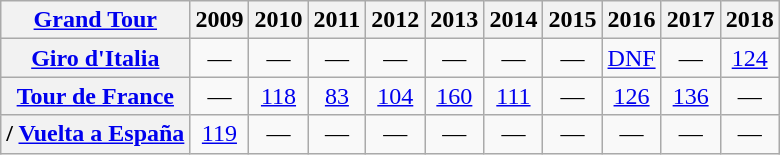<table class="wikitable plainrowheaders">
<tr>
<th scope="col"><a href='#'>Grand Tour</a></th>
<th scope="col">2009</th>
<th scope="col">2010</th>
<th scope="col">2011</th>
<th scope="col">2012</th>
<th scope="col">2013</th>
<th scope="col">2014</th>
<th scope="col">2015</th>
<th scope="col">2016</th>
<th scope="col">2017</th>
<th scope="col">2018</th>
</tr>
<tr style="text-align:center;">
<th scope="row"> <a href='#'>Giro d'Italia</a></th>
<td>—</td>
<td>—</td>
<td>—</td>
<td>—</td>
<td>—</td>
<td>—</td>
<td>—</td>
<td><a href='#'>DNF</a></td>
<td>—</td>
<td><a href='#'>124</a></td>
</tr>
<tr style="text-align:center;">
<th scope="row"> <a href='#'>Tour de France</a></th>
<td>—</td>
<td><a href='#'>118</a></td>
<td><a href='#'>83</a></td>
<td><a href='#'>104</a></td>
<td><a href='#'>160</a></td>
<td><a href='#'>111</a></td>
<td>—</td>
<td><a href='#'>126</a></td>
<td><a href='#'>136</a></td>
<td>—</td>
</tr>
<tr style="text-align:center;">
<th scope="row">/ <a href='#'>Vuelta a España</a></th>
<td><a href='#'>119</a></td>
<td>—</td>
<td>—</td>
<td>—</td>
<td>—</td>
<td>—</td>
<td>—</td>
<td>—</td>
<td>—</td>
<td>—</td>
</tr>
</table>
